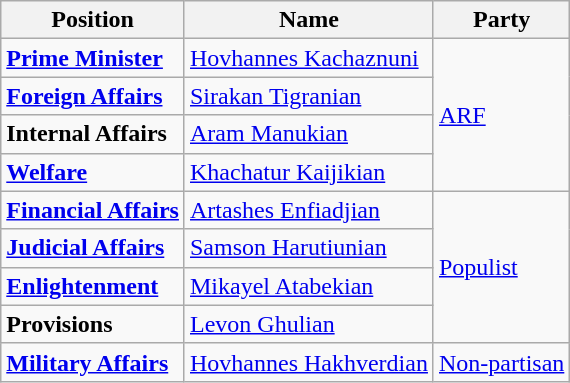<table class="wikitable">
<tr>
<th>Position</th>
<th>Name</th>
<th>Party</th>
</tr>
<tr>
<td><a href='#'><strong>Prime Minister</strong></a></td>
<td><a href='#'>Hovhannes Kachaznuni</a></td>
<td rowspan="4"><a href='#'>ARF</a></td>
</tr>
<tr>
<td><a href='#'><strong>Foreign Affairs</strong></a></td>
<td><a href='#'>Sirakan Tigranian</a></td>
</tr>
<tr>
<td><strong>Internal Affairs</strong></td>
<td><a href='#'>Aram Manukian</a></td>
</tr>
<tr>
<td><a href='#'><strong>Welfare</strong></a></td>
<td><a href='#'>Khachatur Kaijikian</a></td>
</tr>
<tr>
<td><a href='#'><strong>Financial Affairs</strong></a></td>
<td><a href='#'>Artashes Enfiadjian</a></td>
<td rowspan="4"><a href='#'>Populist</a></td>
</tr>
<tr>
<td><a href='#'><strong>Judicial Affairs</strong></a></td>
<td><a href='#'>Samson Harutiunian</a></td>
</tr>
<tr>
<td><a href='#'><strong>Enlightenment</strong></a></td>
<td><a href='#'>Mikayel Atabekian</a></td>
</tr>
<tr>
<td><strong>Provisions</strong></td>
<td><a href='#'>Levon Ghulian</a></td>
</tr>
<tr>
<td><a href='#'><strong>Military Affairs</strong></a></td>
<td><a href='#'>Hovhannes Hakhverdian</a></td>
<td><a href='#'>Non-partisan</a></td>
</tr>
</table>
